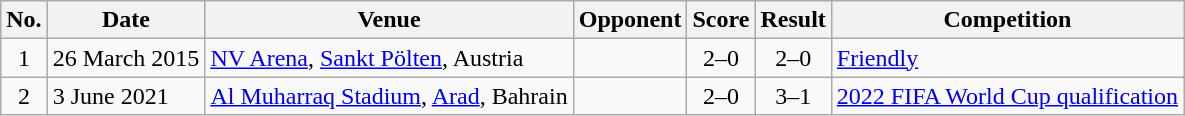<table class="wikitable sortable">
<tr>
<th scope="col">No.</th>
<th scope="col">Date</th>
<th scope="col">Venue</th>
<th scope="col">Opponent</th>
<th scope="col">Score</th>
<th scope="col">Result</th>
<th scope="col">Competition</th>
</tr>
<tr>
<td style="text-align:center">1</td>
<td>26 March 2015</td>
<td><a href='#'>NV Arena</a>, <a href='#'>Sankt Pölten</a>, Austria</td>
<td></td>
<td style="text-align:center">2–0</td>
<td style="text-align:center">2–0</td>
<td><a href='#'>Friendly</a></td>
</tr>
<tr>
<td style="text-align:center">2</td>
<td>3 June 2021</td>
<td><a href='#'>Al Muharraq Stadium</a>, <a href='#'>Arad</a>, Bahrain</td>
<td></td>
<td style="text-align:center">2–0</td>
<td style="text-align:center">3–1</td>
<td><a href='#'>2022 FIFA World Cup qualification</a></td>
</tr>
</table>
